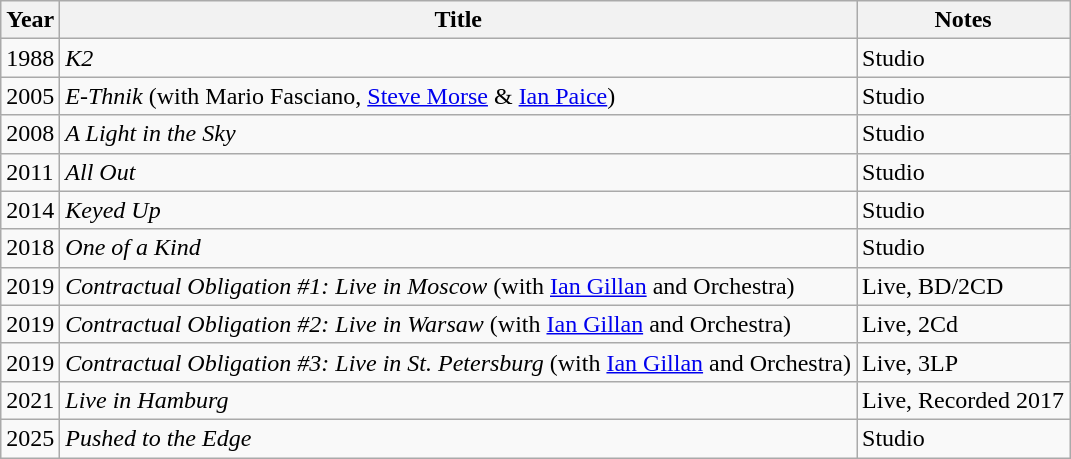<table class="wikitable">
<tr>
<th>Year</th>
<th>Title</th>
<th>Notes</th>
</tr>
<tr>
<td>1988</td>
<td><em>K2</em></td>
<td>Studio</td>
</tr>
<tr>
<td>2005</td>
<td><em>E-Thnik</em> (with Mario Fasciano, <a href='#'>Steve Morse</a> & <a href='#'>Ian Paice</a>)</td>
<td>Studio</td>
</tr>
<tr>
<td>2008</td>
<td><em>A Light in the Sky</em></td>
<td>Studio</td>
</tr>
<tr>
<td>2011</td>
<td><em>All Out</em></td>
<td>Studio</td>
</tr>
<tr>
<td>2014</td>
<td><em>Keyed Up</em></td>
<td>Studio</td>
</tr>
<tr>
<td>2018</td>
<td><em>One of a Kind</em></td>
<td>Studio</td>
</tr>
<tr>
<td>2019</td>
<td><em>Contractual Obligation #1: Live in Moscow</em> (with <a href='#'>Ian Gillan</a> and Orchestra)</td>
<td>Live, BD/2CD</td>
</tr>
<tr>
<td>2019</td>
<td><em>Contractual Obligation #2: Live in Warsaw</em> (with <a href='#'>Ian Gillan</a> and Orchestra)</td>
<td>Live, 2Cd</td>
</tr>
<tr>
<td>2019</td>
<td><em>Contractual Obligation #3: Live in St. Petersburg</em> (with <a href='#'>Ian Gillan</a> and Orchestra)</td>
<td>Live, 3LP</td>
</tr>
<tr>
<td>2021</td>
<td><em>Live in Hamburg</em></td>
<td>Live, Recorded 2017</td>
</tr>
<tr>
<td>2025</td>
<td><em>Pushed to the Edge</em></td>
<td>Studio</td>
</tr>
</table>
